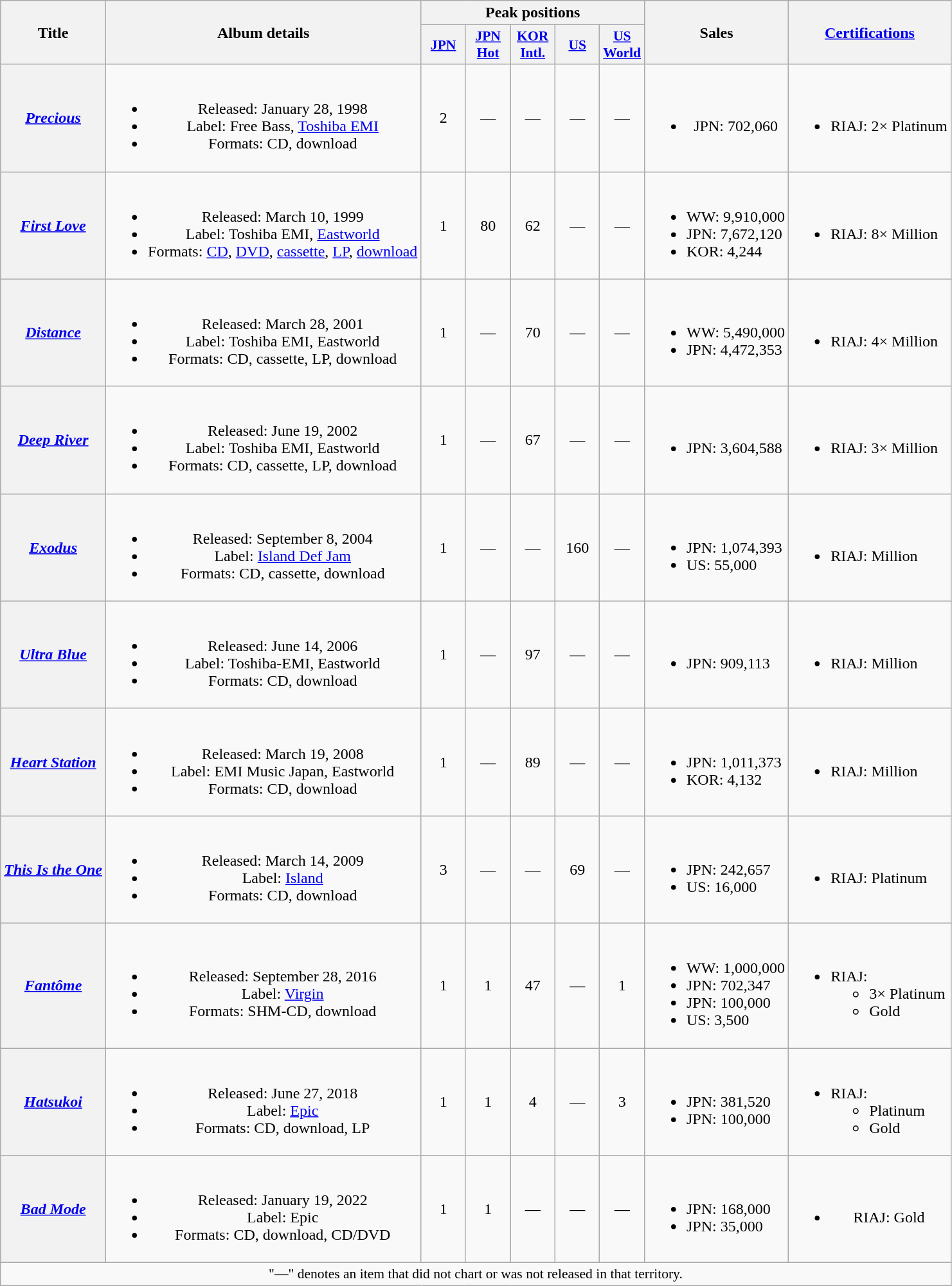<table class="wikitable plainrowheaders" style="text-align:center;">
<tr>
<th rowspan="2">Title</th>
<th rowspan="2">Album details</th>
<th colspan="5">Peak positions</th>
<th rowspan="2">Sales</th>
<th rowspan="2"><a href='#'>Certifications</a></th>
</tr>
<tr>
<th scope="col" style="width:2.75em;font-size:90%;"><a href='#'>JPN</a><br></th>
<th scope="col" style="width:2.75em;font-size:90%;"><a href='#'>JPN Hot</a><br></th>
<th scope="col" style="width:2.75em;font-size:90%;"><a href='#'>KOR Intl.</a><br></th>
<th scope="col" style="width:2.75em;font-size:90%;"><a href='#'>US</a><br></th>
<th scope="col" style="width:2.75em;font-size:90%;"><a href='#'>US World</a><br></th>
</tr>
<tr>
<th scope="row"><em><a href='#'>Precious</a></em><br></th>
<td><br><ul><li>Released: January 28, 1998 </li><li>Label: Free Bass, <a href='#'>Toshiba EMI</a></li><li>Formats: CD, download</li></ul></td>
<td>2</td>
<td>—</td>
<td>—</td>
<td>—</td>
<td>—</td>
<td><br><ul><li>JPN: 702,060</li></ul></td>
<td align="left"><br><ul><li>RIAJ: 2× Platinum</li></ul></td>
</tr>
<tr>
<th scope="row"><em><a href='#'>First Love</a></em></th>
<td><br><ul><li>Released: March 10, 1999 </li><li>Label: Toshiba EMI, <a href='#'>Eastworld</a></li><li>Formats: <a href='#'>CD</a>, <a href='#'>DVD</a>, <a href='#'>cassette</a>, <a href='#'>LP</a>, <a href='#'>download</a></li></ul></td>
<td>1</td>
<td>80</td>
<td>62</td>
<td>—</td>
<td>—</td>
<td align=left><br><ul><li>WW: 9,910,000</li><li>JPN: 7,672,120</li><li>KOR: 4,244</li></ul></td>
<td align=left><br><ul><li>RIAJ: 8× Million</li></ul></td>
</tr>
<tr>
<th scope="row"><em><a href='#'>Distance</a></em></th>
<td><br><ul><li>Released: March 28, 2001 </li><li>Label: Toshiba EMI, Eastworld</li><li>Formats: CD, cassette, LP, download</li></ul></td>
<td>1</td>
<td>—</td>
<td>70</td>
<td>—</td>
<td>—</td>
<td align=left><br><ul><li>WW: 5,490,000</li><li>JPN: 4,472,353</li></ul></td>
<td align=left><br><ul><li>RIAJ: 4× Million</li></ul></td>
</tr>
<tr>
<th scope="row"><em><a href='#'>Deep River</a></em></th>
<td><br><ul><li>Released: June 19, 2002 </li><li>Label: Toshiba EMI, Eastworld</li><li>Formats: CD, cassette, LP, download</li></ul></td>
<td>1</td>
<td>—</td>
<td>67</td>
<td>—</td>
<td>—</td>
<td align=left><br><ul><li>JPN: 3,604,588</li></ul></td>
<td align=left><br><ul><li>RIAJ: 3× Million</li></ul></td>
</tr>
<tr>
<th scope="row"><em><a href='#'>Exodus</a></em><br></th>
<td><br><ul><li>Released: September 8, 2004 </li><li>Label: <a href='#'>Island Def Jam</a></li><li>Formats: CD, cassette, download</li></ul></td>
<td>1</td>
<td>—</td>
<td>—</td>
<td>160</td>
<td>—</td>
<td align=left><br><ul><li>JPN: 1,074,393</li><li>US: 55,000</li></ul></td>
<td align=left><br><ul><li>RIAJ: Million</li></ul></td>
</tr>
<tr>
<th scope="row"><em><a href='#'>Ultra Blue</a></em></th>
<td><br><ul><li>Released: June 14, 2006 </li><li>Label: Toshiba-EMI, Eastworld</li><li>Formats: CD, download</li></ul></td>
<td>1</td>
<td>—</td>
<td>97</td>
<td>—</td>
<td>—</td>
<td align=left><br><ul><li>JPN: 909,113</li></ul></td>
<td align=left><br><ul><li>RIAJ: Million</li></ul></td>
</tr>
<tr>
<th scope="row"><em><a href='#'>Heart Station</a></em></th>
<td><br><ul><li>Released: March 19, 2008 </li><li>Label: EMI Music Japan, Eastworld</li><li>Formats: CD, download</li></ul></td>
<td>1</td>
<td>—</td>
<td>89</td>
<td>—</td>
<td>—</td>
<td align=left><br><ul><li>JPN: 1,011,373</li><li>KOR: 4,132</li></ul></td>
<td align=left><br><ul><li>RIAJ: Million</li></ul></td>
</tr>
<tr>
<th scope="row"><em><a href='#'>This Is the One</a></em><br></th>
<td><br><ul><li>Released: March 14, 2009 </li><li>Label: <a href='#'>Island</a></li><li>Formats: CD, download</li></ul></td>
<td>3</td>
<td>—</td>
<td>—</td>
<td>69</td>
<td>—</td>
<td align=left><br><ul><li>JPN: 242,657</li><li>US: 16,000</li></ul></td>
<td align=left><br><ul><li>RIAJ: Platinum</li></ul></td>
</tr>
<tr>
<th scope="row"><em><a href='#'>Fantôme</a></em></th>
<td><br><ul><li>Released: September 28, 2016 </li><li>Label: <a href='#'>Virgin</a></li><li>Formats: SHM-CD, download</li></ul></td>
<td>1</td>
<td>1</td>
<td>47</td>
<td>—</td>
<td>1</td>
<td align=left><br><ul><li>WW: 1,000,000</li><li>JPN: 702,347</li><li>JPN: 100,000 </li><li>US: 3,500</li></ul></td>
<td align=left><br><ul><li>RIAJ:<ul><li>3× Platinum </li><li>Gold </li></ul></li></ul></td>
</tr>
<tr>
<th scope="row"><em><a href='#'>Hatsukoi</a></em></th>
<td><br><ul><li>Released: June 27, 2018 </li><li>Label: <a href='#'>Epic</a></li><li>Formats: CD, download, LP</li></ul></td>
<td>1</td>
<td>1</td>
<td>4</td>
<td>—</td>
<td>3</td>
<td align=left><br><ul><li>JPN: 381,520</li><li>JPN: 100,000 </li></ul></td>
<td align=left><br><ul><li>RIAJ:<ul><li>Platinum </li><li>Gold </li></ul></li></ul></td>
</tr>
<tr>
<th scope="row"><em><a href='#'>Bad Mode</a></em></th>
<td><br><ul><li>Released: January 19, 2022 </li><li>Label: Epic</li><li>Formats: CD, download, CD/DVD</li></ul></td>
<td>1</td>
<td>1</td>
<td>—</td>
<td>—</td>
<td>—</td>
<td align=left><br><ul><li>JPN: 168,000</li><li>JPN: 35,000 </li></ul></td>
<td><br><ul><li>RIAJ: Gold </li></ul></td>
</tr>
<tr>
<td colspan="12" align="center" style="font-size:90%;">"—" denotes an item that did not chart or was not released in that territory.</td>
</tr>
</table>
